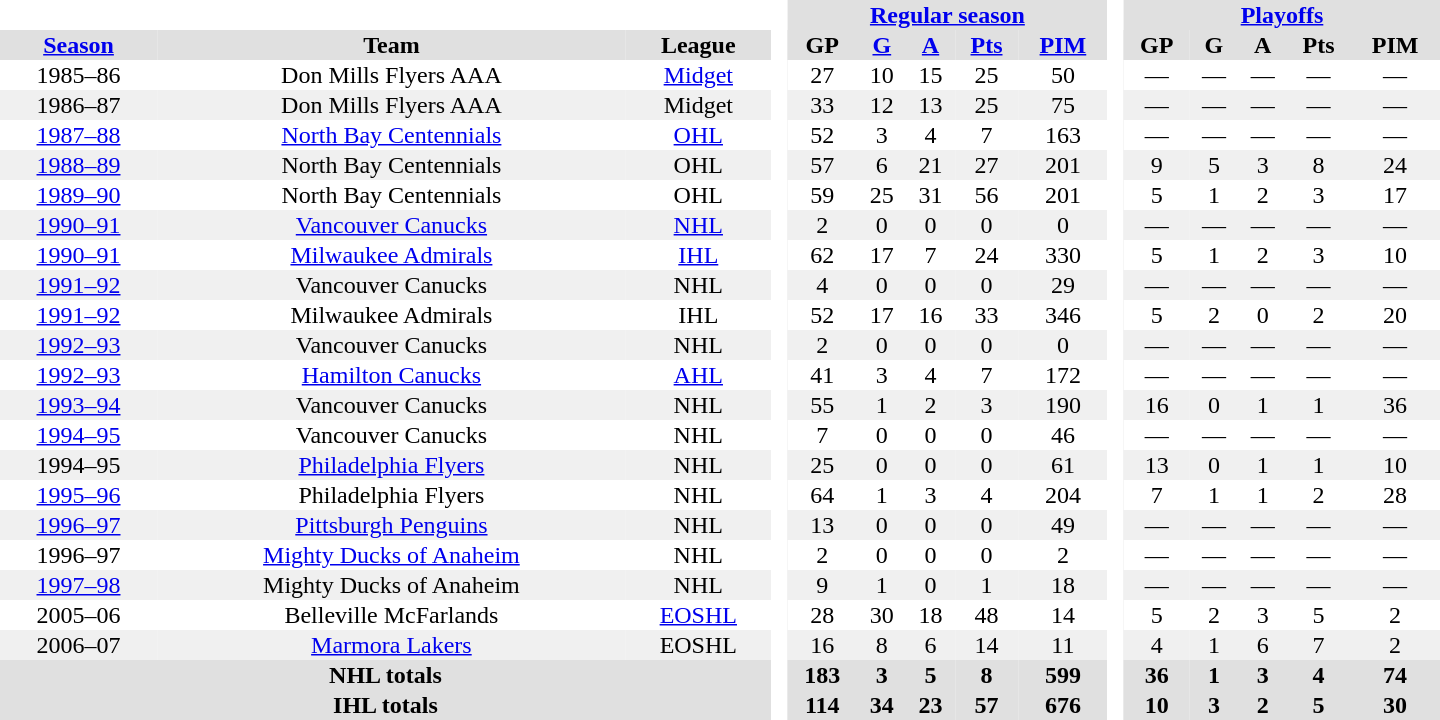<table border="0" cellpadding="1" cellspacing="0" style="text-align:center; width:60em">
<tr bgcolor="#e0e0e0">
<th colspan="3" bgcolor="#ffffff"> </th>
<th rowspan="99" bgcolor="#ffffff"> </th>
<th colspan="5"><a href='#'>Regular season</a></th>
<th rowspan="99" bgcolor="#ffffff"> </th>
<th colspan="5"><a href='#'>Playoffs</a></th>
</tr>
<tr bgcolor="#e0e0e0">
<th><a href='#'>Season</a></th>
<th>Team</th>
<th>League</th>
<th>GP</th>
<th><a href='#'>G</a></th>
<th><a href='#'>A</a></th>
<th><a href='#'>Pts</a></th>
<th><a href='#'>PIM</a></th>
<th>GP</th>
<th>G</th>
<th>A</th>
<th>Pts</th>
<th>PIM</th>
</tr>
<tr>
<td>1985–86</td>
<td>Don Mills Flyers AAA</td>
<td><a href='#'>Midget</a></td>
<td>27</td>
<td>10</td>
<td>15</td>
<td>25</td>
<td>50</td>
<td>—</td>
<td>—</td>
<td>—</td>
<td>—</td>
<td>—</td>
</tr>
<tr bgcolor="#f0f0f0">
<td>1986–87</td>
<td>Don Mills Flyers AAA</td>
<td>Midget</td>
<td>33</td>
<td>12</td>
<td>13</td>
<td>25</td>
<td>75</td>
<td>—</td>
<td>—</td>
<td>—</td>
<td>—</td>
<td>—</td>
</tr>
<tr>
<td><a href='#'>1987–88</a></td>
<td><a href='#'>North Bay Centennials</a></td>
<td><a href='#'>OHL</a></td>
<td>52</td>
<td>3</td>
<td>4</td>
<td>7</td>
<td>163</td>
<td>—</td>
<td>—</td>
<td>—</td>
<td>—</td>
<td>—</td>
</tr>
<tr bgcolor="#f0f0f0">
<td><a href='#'>1988–89</a></td>
<td>North Bay Centennials</td>
<td>OHL</td>
<td>57</td>
<td>6</td>
<td>21</td>
<td>27</td>
<td>201</td>
<td>9</td>
<td>5</td>
<td>3</td>
<td>8</td>
<td>24</td>
</tr>
<tr>
<td><a href='#'>1989–90</a></td>
<td>North Bay Centennials</td>
<td>OHL</td>
<td>59</td>
<td>25</td>
<td>31</td>
<td>56</td>
<td>201</td>
<td>5</td>
<td>1</td>
<td>2</td>
<td>3</td>
<td>17</td>
</tr>
<tr bgcolor="#f0f0f0">
<td><a href='#'>1990–91</a></td>
<td><a href='#'>Vancouver Canucks</a></td>
<td><a href='#'>NHL</a></td>
<td>2</td>
<td>0</td>
<td>0</td>
<td>0</td>
<td>0</td>
<td>—</td>
<td>—</td>
<td>—</td>
<td>—</td>
<td>—</td>
</tr>
<tr>
<td><a href='#'>1990–91</a></td>
<td><a href='#'>Milwaukee Admirals</a></td>
<td><a href='#'>IHL</a></td>
<td>62</td>
<td>17</td>
<td>7</td>
<td>24</td>
<td>330</td>
<td>5</td>
<td>1</td>
<td>2</td>
<td>3</td>
<td>10</td>
</tr>
<tr bgcolor="#f0f0f0">
<td><a href='#'>1991–92</a></td>
<td>Vancouver Canucks</td>
<td>NHL</td>
<td>4</td>
<td>0</td>
<td>0</td>
<td>0</td>
<td>29</td>
<td>—</td>
<td>—</td>
<td>—</td>
<td>—</td>
<td>—</td>
</tr>
<tr>
<td><a href='#'>1991–92</a></td>
<td>Milwaukee Admirals</td>
<td>IHL</td>
<td>52</td>
<td>17</td>
<td>16</td>
<td>33</td>
<td>346</td>
<td>5</td>
<td>2</td>
<td>0</td>
<td>2</td>
<td>20</td>
</tr>
<tr bgcolor="#f0f0f0">
<td><a href='#'>1992–93</a></td>
<td>Vancouver Canucks</td>
<td>NHL</td>
<td>2</td>
<td>0</td>
<td>0</td>
<td>0</td>
<td>0</td>
<td>—</td>
<td>—</td>
<td>—</td>
<td>—</td>
<td>—</td>
</tr>
<tr>
<td><a href='#'>1992–93</a></td>
<td><a href='#'>Hamilton Canucks</a></td>
<td><a href='#'>AHL</a></td>
<td>41</td>
<td>3</td>
<td>4</td>
<td>7</td>
<td>172</td>
<td>—</td>
<td>—</td>
<td>—</td>
<td>—</td>
<td>—</td>
</tr>
<tr bgcolor="#f0f0f0">
<td><a href='#'>1993–94</a></td>
<td>Vancouver Canucks</td>
<td>NHL</td>
<td>55</td>
<td>1</td>
<td>2</td>
<td>3</td>
<td>190</td>
<td>16</td>
<td>0</td>
<td>1</td>
<td>1</td>
<td>36</td>
</tr>
<tr>
<td><a href='#'>1994–95</a></td>
<td>Vancouver Canucks</td>
<td>NHL</td>
<td>7</td>
<td>0</td>
<td>0</td>
<td>0</td>
<td>46</td>
<td>—</td>
<td>—</td>
<td>—</td>
<td>—</td>
<td>—</td>
</tr>
<tr bgcolor="#f0f0f0">
<td>1994–95</td>
<td><a href='#'>Philadelphia Flyers</a></td>
<td>NHL</td>
<td>25</td>
<td>0</td>
<td>0</td>
<td>0</td>
<td>61</td>
<td>13</td>
<td>0</td>
<td>1</td>
<td>1</td>
<td>10</td>
</tr>
<tr>
<td><a href='#'>1995–96</a></td>
<td>Philadelphia Flyers</td>
<td>NHL</td>
<td>64</td>
<td>1</td>
<td>3</td>
<td>4</td>
<td>204</td>
<td>7</td>
<td>1</td>
<td>1</td>
<td>2</td>
<td>28</td>
</tr>
<tr bgcolor="#f0f0f0">
<td><a href='#'>1996–97</a></td>
<td><a href='#'>Pittsburgh Penguins</a></td>
<td>NHL</td>
<td>13</td>
<td>0</td>
<td>0</td>
<td>0</td>
<td>49</td>
<td>—</td>
<td>—</td>
<td>—</td>
<td>—</td>
<td>—</td>
</tr>
<tr>
<td>1996–97</td>
<td><a href='#'>Mighty Ducks of Anaheim</a></td>
<td>NHL</td>
<td>2</td>
<td>0</td>
<td>0</td>
<td>0</td>
<td>2</td>
<td>—</td>
<td>—</td>
<td>—</td>
<td>—</td>
<td>—</td>
</tr>
<tr bgcolor="#f0f0f0">
<td><a href='#'>1997–98</a></td>
<td>Mighty Ducks of Anaheim</td>
<td>NHL</td>
<td>9</td>
<td>1</td>
<td>0</td>
<td>1</td>
<td>18</td>
<td>—</td>
<td>—</td>
<td>—</td>
<td>—</td>
<td>—</td>
</tr>
<tr>
<td>2005–06</td>
<td>Belleville McFarlands</td>
<td><a href='#'>EOSHL</a></td>
<td>28</td>
<td>30</td>
<td>18</td>
<td>48</td>
<td>14</td>
<td>5</td>
<td>2</td>
<td>3</td>
<td>5</td>
<td>2</td>
</tr>
<tr bgcolor="#f0f0f0">
<td>2006–07</td>
<td><a href='#'>Marmora Lakers</a></td>
<td>EOSHL</td>
<td>16</td>
<td>8</td>
<td>6</td>
<td>14</td>
<td>11</td>
<td>4</td>
<td>1</td>
<td>6</td>
<td>7</td>
<td>2</td>
</tr>
<tr bgcolor="#e0e0e0">
<th colspan="3">NHL totals</th>
<th>183</th>
<th>3</th>
<th>5</th>
<th>8</th>
<th>599</th>
<th>36</th>
<th>1</th>
<th>3</th>
<th>4</th>
<th>74</th>
</tr>
<tr bgcolor="#e0e0e0">
<th colspan="3">IHL totals</th>
<th>114</th>
<th>34</th>
<th>23</th>
<th>57</th>
<th>676</th>
<th>10</th>
<th>3</th>
<th>2</th>
<th>5</th>
<th>30</th>
</tr>
</table>
